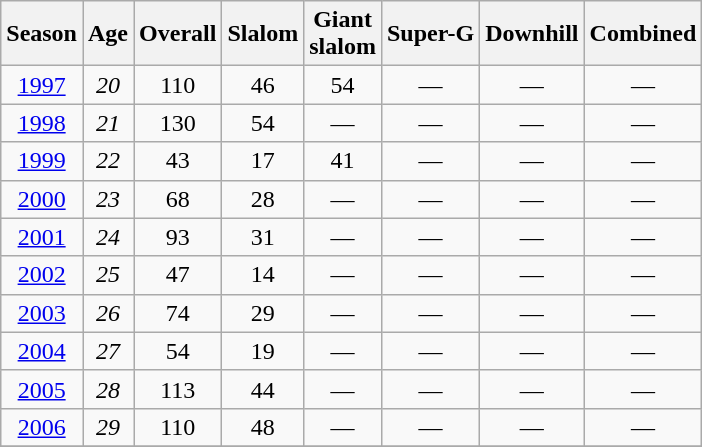<table class=wikitable style="text-align:center">
<tr>
<th>Season</th>
<th>Age</th>
<th>Overall</th>
<th>Slalom</th>
<th>Giant<br>slalom</th>
<th>Super-G</th>
<th>Downhill</th>
<th>Combined</th>
</tr>
<tr>
<td><a href='#'>1997</a></td>
<td><em>20</em></td>
<td>110</td>
<td>46</td>
<td>54</td>
<td>—</td>
<td>—</td>
<td>—</td>
</tr>
<tr>
<td><a href='#'>1998</a></td>
<td><em>21</em></td>
<td>130</td>
<td>54</td>
<td>—</td>
<td>—</td>
<td>—</td>
<td>—</td>
</tr>
<tr>
<td><a href='#'>1999</a></td>
<td><em>22</em></td>
<td>43</td>
<td>17</td>
<td>41</td>
<td>—</td>
<td>—</td>
<td>—</td>
</tr>
<tr>
<td><a href='#'>2000</a></td>
<td><em>23</em></td>
<td>68</td>
<td>28</td>
<td>—</td>
<td>—</td>
<td>—</td>
<td>—</td>
</tr>
<tr>
<td><a href='#'>2001</a></td>
<td><em>24</em></td>
<td>93</td>
<td>31</td>
<td>—</td>
<td>—</td>
<td>—</td>
<td>—</td>
</tr>
<tr>
<td><a href='#'>2002</a></td>
<td><em>25</em></td>
<td>47</td>
<td>14</td>
<td>—</td>
<td>—</td>
<td>—</td>
<td>—</td>
</tr>
<tr>
<td><a href='#'>2003</a></td>
<td><em>26</em></td>
<td>74</td>
<td>29</td>
<td>—</td>
<td>—</td>
<td>—</td>
<td>—</td>
</tr>
<tr>
<td><a href='#'>2004</a></td>
<td><em>27</em></td>
<td>54</td>
<td>19</td>
<td>—</td>
<td>—</td>
<td>—</td>
<td>—</td>
</tr>
<tr>
<td><a href='#'>2005</a></td>
<td><em>28</em></td>
<td>113</td>
<td>44</td>
<td>—</td>
<td>—</td>
<td>—</td>
<td>—</td>
</tr>
<tr>
<td><a href='#'>2006</a></td>
<td><em>29</em></td>
<td>110</td>
<td>48</td>
<td>—</td>
<td>—</td>
<td>—</td>
<td>—</td>
</tr>
<tr>
</tr>
</table>
